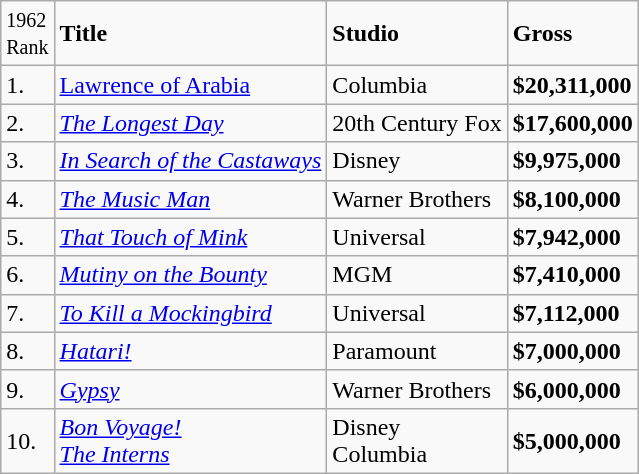<table class="wikitable">
<tr>
<td rowspan="1"><small>1962<br>Rank</small></td>
<td rowspan="1"><strong>Title</strong></td>
<td rowspan="1"><strong>Studio</strong></td>
<td rowspan="1"><strong>Gross</strong></td>
</tr>
<tr>
<td>1.</td>
<td><a href='#'>Lawrence of Arabia</a></td>
<td>Columbia</td>
<td><strong>$20,311,000</strong></td>
</tr>
<tr>
<td>2.</td>
<td><em><a href='#'>The Longest Day</a></em></td>
<td>20th Century Fox</td>
<td><strong>$17,600,000</strong></td>
</tr>
<tr>
<td>3.</td>
<td><em><a href='#'>In Search of the Castaways</a></em></td>
<td>Disney</td>
<td><strong>$9,975,000</strong></td>
</tr>
<tr>
<td>4.</td>
<td><em><a href='#'>The Music Man</a></em></td>
<td>Warner Brothers</td>
<td><strong>$8,100,000</strong></td>
</tr>
<tr>
<td>5.</td>
<td><em><a href='#'>That Touch of Mink</a></em></td>
<td>Universal</td>
<td><strong>$7,942,000</strong></td>
</tr>
<tr>
<td>6.</td>
<td><em><a href='#'>Mutiny on the Bounty</a></em></td>
<td>MGM</td>
<td><strong>$7,410,000</strong></td>
</tr>
<tr>
<td>7.</td>
<td><em><a href='#'>To Kill a Mockingbird</a></em></td>
<td>Universal</td>
<td><strong>$7,112,000</strong></td>
</tr>
<tr>
<td>8.</td>
<td><em><a href='#'>Hatari!</a></em></td>
<td>Paramount</td>
<td><strong>$7,000,000</strong></td>
</tr>
<tr>
<td>9.</td>
<td><em><a href='#'>Gypsy</a></em></td>
<td>Warner Brothers</td>
<td><strong>$6,000,000</strong></td>
</tr>
<tr>
<td>10.</td>
<td><em><a href='#'>Bon Voyage!</a></em><br><em><a href='#'>The Interns</a></em></td>
<td>Disney<br>Columbia</td>
<td><strong>$5,000,000</strong></td>
</tr>
</table>
